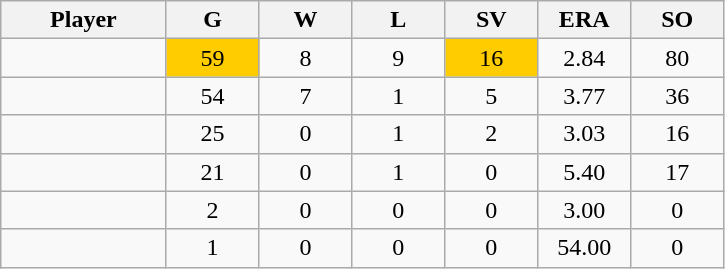<table class="wikitable sortable">
<tr>
<th bgcolor="#DDDDFF" width="16%">Player</th>
<th bgcolor="#DDDDFF" width="9%">G</th>
<th bgcolor="#DDDDFF" width="9%">W</th>
<th bgcolor="#DDDDFF" width="9%">L</th>
<th bgcolor="#DDDDFF" width="9%">SV</th>
<th bgcolor="#DDDDFF" width="9%">ERA</th>
<th bgcolor="#DDDDFF" width="9%">SO</th>
</tr>
<tr align="center">
<td></td>
<td bgcolor="#FFCC00">59</td>
<td>8</td>
<td>9</td>
<td bgcolor="#FFCC00">16</td>
<td>2.84</td>
<td>80</td>
</tr>
<tr align="center">
<td></td>
<td>54</td>
<td>7</td>
<td>1</td>
<td>5</td>
<td>3.77</td>
<td>36</td>
</tr>
<tr align="center">
<td></td>
<td>25</td>
<td>0</td>
<td>1</td>
<td>2</td>
<td>3.03</td>
<td>16</td>
</tr>
<tr align="center">
<td></td>
<td>21</td>
<td>0</td>
<td>1</td>
<td>0</td>
<td>5.40</td>
<td>17</td>
</tr>
<tr align="center">
<td></td>
<td>2</td>
<td>0</td>
<td>0</td>
<td>0</td>
<td>3.00</td>
<td>0</td>
</tr>
<tr align="center">
<td></td>
<td>1</td>
<td>0</td>
<td>0</td>
<td>0</td>
<td>54.00</td>
<td>0</td>
</tr>
</table>
